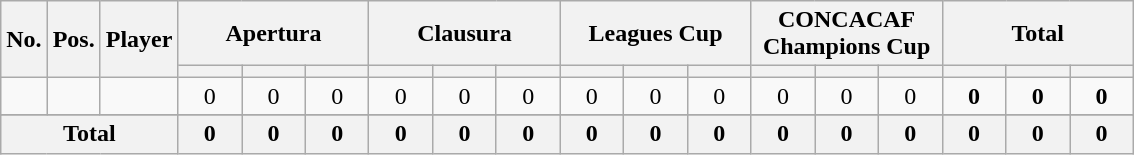<table class="wikitable sortable" style="text-align:center">
<tr>
<th rowspan="2">No.</th>
<th rowspan="2">Pos.</th>
<th rowspan="2">Player</th>
<th colspan="3" style="width:120px">Apertura</th>
<th colspan="3" style="width:120px">Clausura</th>
<th colspan="3" style="width:120px">Leagues Cup</th>
<th colspan="3" style="width:120px">CONCACAF Champions Cup</th>
<th colspan="3" style="width:120px">Total</th>
</tr>
<tr>
<th></th>
<th></th>
<th></th>
<th></th>
<th></th>
<th></th>
<th></th>
<th></th>
<th></th>
<th></th>
<th></th>
<th></th>
<th></th>
<th></th>
<th></th>
</tr>
<tr>
<td></td>
<td></td>
<td align=left></td>
<td>0</td>
<td>0</td>
<td>0</td>
<td>0</td>
<td>0</td>
<td>0</td>
<td>0</td>
<td>0</td>
<td>0</td>
<td>0</td>
<td>0</td>
<td>0</td>
<td><strong>0</strong></td>
<td><strong>0</strong></td>
<td><strong>0</strong></td>
</tr>
<tr>
</tr>
<tr class="sortbottom">
<th colspan=3>Total</th>
<th>0</th>
<th>0</th>
<th>0</th>
<th>0</th>
<th>0</th>
<th>0</th>
<th>0</th>
<th>0</th>
<th>0</th>
<th>0</th>
<th>0</th>
<th>0</th>
<th>0</th>
<th>0</th>
<th>0</th>
</tr>
</table>
